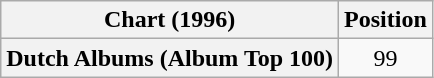<table class="wikitable plainrowheaders" style="text-align:center">
<tr>
<th scope="col">Chart (1996)</th>
<th scope="col">Position</th>
</tr>
<tr>
<th scope="row">Dutch Albums (Album Top 100)</th>
<td>99</td>
</tr>
</table>
